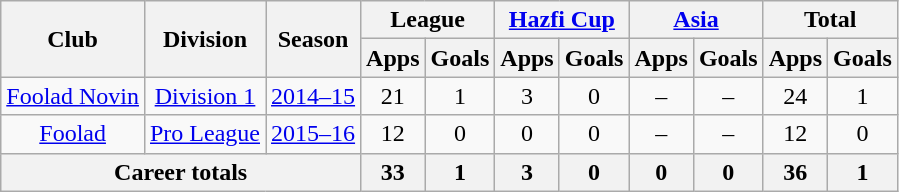<table class="wikitable" style="text-align: center;">
<tr>
<th rowspan="2">Club</th>
<th rowspan="2">Division</th>
<th rowspan="2">Season</th>
<th colspan="2">League</th>
<th colspan="2"><a href='#'>Hazfi Cup</a></th>
<th colspan="2"><a href='#'>Asia</a></th>
<th colspan="2">Total</th>
</tr>
<tr>
<th>Apps</th>
<th>Goals</th>
<th>Apps</th>
<th>Goals</th>
<th>Apps</th>
<th>Goals</th>
<th>Apps</th>
<th>Goals</th>
</tr>
<tr>
<td><a href='#'>Foolad Novin</a></td>
<td><a href='#'>Division 1</a></td>
<td><a href='#'>2014–15</a></td>
<td>21</td>
<td>1</td>
<td>3</td>
<td>0</td>
<td>–</td>
<td>–</td>
<td>24</td>
<td>1</td>
</tr>
<tr>
<td><a href='#'>Foolad</a></td>
<td><a href='#'>Pro League</a></td>
<td><a href='#'>2015–16</a></td>
<td>12</td>
<td>0</td>
<td>0</td>
<td>0</td>
<td>–</td>
<td>–</td>
<td>12</td>
<td>0</td>
</tr>
<tr>
<th colspan=3>Career totals</th>
<th>33</th>
<th>1</th>
<th>3</th>
<th>0</th>
<th>0</th>
<th>0</th>
<th>36</th>
<th>1</th>
</tr>
</table>
